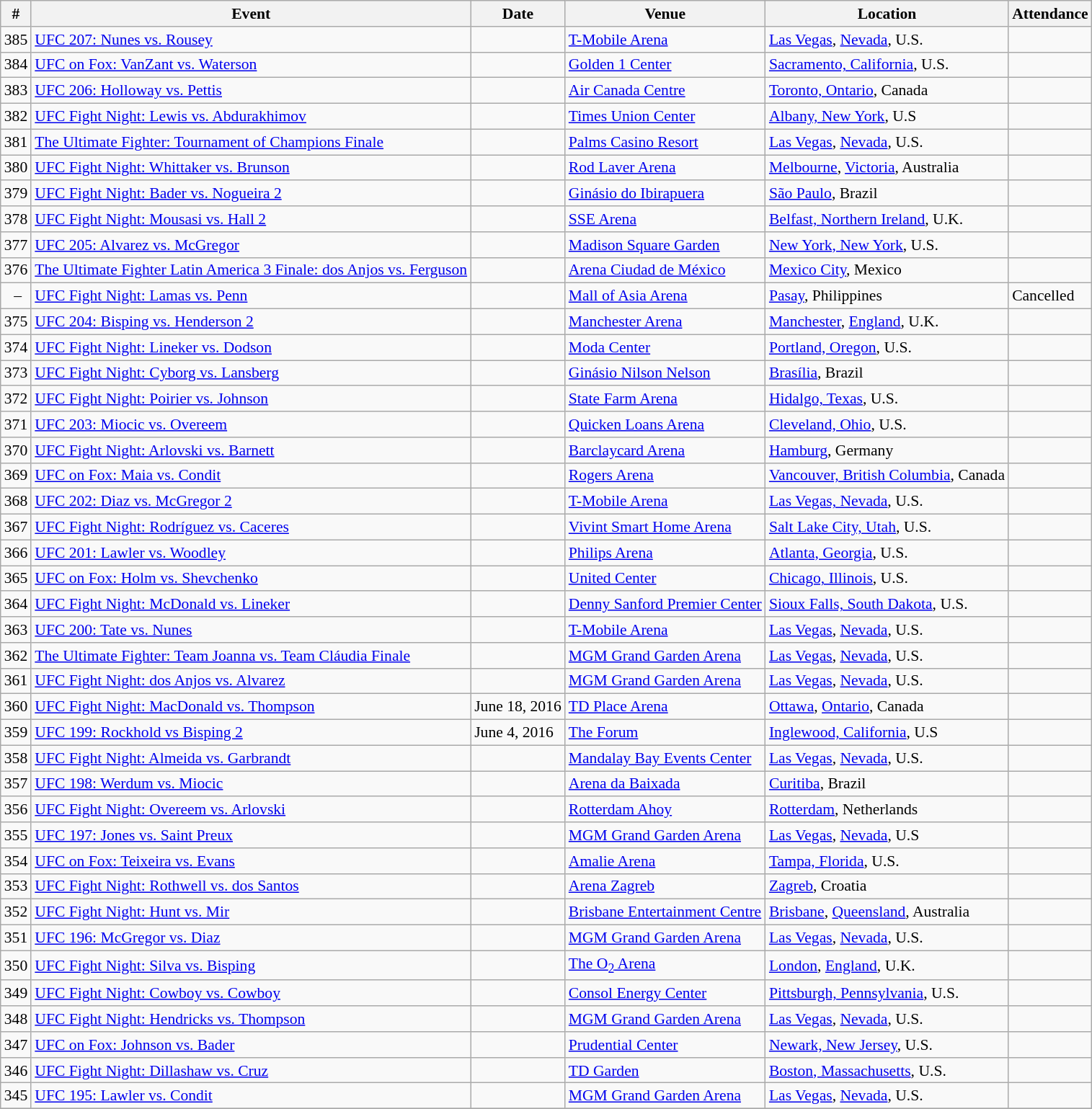<table class="sortable wikitable succession-box" style="font-size:90%;">
<tr>
<th scope="col">#</th>
<th scope="col">Event</th>
<th scope="col">Date</th>
<th scope="col">Venue</th>
<th scope="col">Location</th>
<th scope="col">Attendance</th>
</tr>
<tr>
<td>385</td>
<td><a href='#'>UFC 207: Nunes vs. Rousey</a></td>
<td></td>
<td><a href='#'>T-Mobile Arena</a></td>
<td><a href='#'>Las Vegas</a>, <a href='#'>Nevada</a>, U.S.</td>
<td></td>
</tr>
<tr>
<td>384</td>
<td><a href='#'>UFC on Fox: VanZant vs. Waterson</a></td>
<td></td>
<td><a href='#'>Golden 1 Center</a></td>
<td><a href='#'>Sacramento, California</a>, U.S.</td>
<td></td>
</tr>
<tr>
<td>383</td>
<td><a href='#'>UFC 206: Holloway vs. Pettis</a></td>
<td></td>
<td><a href='#'>Air Canada Centre</a></td>
<td><a href='#'>Toronto, Ontario</a>, Canada</td>
<td></td>
</tr>
<tr>
<td>382</td>
<td><a href='#'>UFC Fight Night: Lewis vs. Abdurakhimov</a></td>
<td></td>
<td><a href='#'>Times Union Center</a></td>
<td><a href='#'>Albany, New York</a>, U.S</td>
<td></td>
</tr>
<tr>
<td>381</td>
<td><a href='#'>The Ultimate Fighter: Tournament of Champions Finale</a></td>
<td></td>
<td><a href='#'>Palms Casino Resort</a></td>
<td><a href='#'>Las Vegas</a>, <a href='#'>Nevada</a>, U.S.</td>
<td></td>
</tr>
<tr>
<td>380</td>
<td><a href='#'>UFC Fight Night: Whittaker vs. Brunson</a></td>
<td></td>
<td><a href='#'>Rod Laver Arena</a></td>
<td><a href='#'>Melbourne</a>, <a href='#'>Victoria</a>, Australia</td>
<td></td>
</tr>
<tr>
<td>379</td>
<td><a href='#'>UFC Fight Night: Bader vs. Nogueira 2</a></td>
<td></td>
<td><a href='#'>Ginásio do Ibirapuera</a></td>
<td><a href='#'>São Paulo</a>, Brazil</td>
<td></td>
</tr>
<tr>
<td>378</td>
<td><a href='#'>UFC Fight Night: Mousasi vs. Hall 2</a></td>
<td></td>
<td><a href='#'>SSE Arena</a></td>
<td><a href='#'>Belfast, Northern Ireland</a>, U.K.</td>
<td></td>
</tr>
<tr>
<td>377</td>
<td><a href='#'>UFC 205: Alvarez vs. McGregor</a></td>
<td></td>
<td><a href='#'>Madison Square Garden</a></td>
<td><a href='#'>New York, New York</a>, U.S.</td>
<td></td>
</tr>
<tr>
<td>376</td>
<td><a href='#'>The Ultimate Fighter Latin America 3 Finale: dos Anjos vs. Ferguson</a></td>
<td></td>
<td><a href='#'>Arena Ciudad de México</a></td>
<td><a href='#'>Mexico City</a>, Mexico</td>
<td></td>
</tr>
<tr>
<td align=center> –</td>
<td><a href='#'>UFC Fight Night: Lamas vs. Penn</a></td>
<td></td>
<td><a href='#'>Mall of Asia Arena</a></td>
<td><a href='#'>Pasay</a>, Philippines</td>
<td>Cancelled</td>
</tr>
<tr>
<td>375</td>
<td><a href='#'>UFC 204: Bisping vs. Henderson 2</a></td>
<td></td>
<td><a href='#'>Manchester Arena</a></td>
<td><a href='#'>Manchester</a>, <a href='#'>England</a>, U.K.</td>
<td></td>
</tr>
<tr>
<td>374</td>
<td><a href='#'>UFC Fight Night: Lineker vs. Dodson</a></td>
<td></td>
<td><a href='#'>Moda Center</a></td>
<td><a href='#'>Portland, Oregon</a>, U.S.</td>
<td></td>
</tr>
<tr>
<td>373</td>
<td><a href='#'>UFC Fight Night: Cyborg vs. Lansberg</a></td>
<td></td>
<td><a href='#'>Ginásio Nilson Nelson</a></td>
<td><a href='#'>Brasília</a>, Brazil</td>
<td></td>
</tr>
<tr>
<td>372</td>
<td><a href='#'>UFC Fight Night: Poirier vs. Johnson</a></td>
<td></td>
<td><a href='#'>State Farm Arena</a></td>
<td><a href='#'>Hidalgo, Texas</a>, U.S.</td>
<td></td>
</tr>
<tr>
<td>371</td>
<td><a href='#'>UFC 203: Miocic vs. Overeem</a></td>
<td></td>
<td><a href='#'>Quicken Loans Arena</a></td>
<td><a href='#'>Cleveland, Ohio</a>, U.S.</td>
<td></td>
</tr>
<tr>
<td>370</td>
<td><a href='#'>UFC Fight Night: Arlovski vs. Barnett</a></td>
<td></td>
<td><a href='#'>Barclaycard Arena</a></td>
<td><a href='#'>Hamburg</a>, Germany</td>
<td></td>
</tr>
<tr>
<td>369</td>
<td><a href='#'>UFC on Fox: Maia vs. Condit</a></td>
<td></td>
<td><a href='#'>Rogers Arena</a></td>
<td><a href='#'>Vancouver, British Columbia</a>, Canada</td>
<td></td>
</tr>
<tr>
<td>368</td>
<td><a href='#'>UFC 202: Diaz vs. McGregor 2</a></td>
<td></td>
<td><a href='#'>T-Mobile Arena</a></td>
<td><a href='#'>Las Vegas, Nevada</a>, U.S.</td>
<td></td>
</tr>
<tr>
<td>367</td>
<td><a href='#'>UFC Fight Night: Rodríguez vs. Caceres</a></td>
<td></td>
<td><a href='#'>Vivint Smart Home Arena</a></td>
<td><a href='#'>Salt Lake City, Utah</a>, U.S.</td>
<td></td>
</tr>
<tr>
<td>366</td>
<td><a href='#'>UFC 201: Lawler vs. Woodley</a></td>
<td></td>
<td><a href='#'>Philips Arena</a></td>
<td><a href='#'>Atlanta, Georgia</a>, U.S.</td>
<td></td>
</tr>
<tr>
<td>365</td>
<td><a href='#'>UFC on Fox: Holm vs. Shevchenko</a></td>
<td></td>
<td><a href='#'>United Center</a></td>
<td><a href='#'>Chicago, Illinois</a>, U.S.</td>
<td></td>
</tr>
<tr>
<td>364</td>
<td><a href='#'>UFC Fight Night: McDonald vs. Lineker</a></td>
<td></td>
<td><a href='#'>Denny Sanford Premier Center</a></td>
<td><a href='#'>Sioux Falls, South Dakota</a>, U.S.</td>
<td></td>
</tr>
<tr>
<td>363</td>
<td><a href='#'>UFC 200: Tate vs. Nunes</a></td>
<td></td>
<td><a href='#'>T-Mobile Arena</a></td>
<td><a href='#'>Las Vegas</a>, <a href='#'>Nevada</a>, U.S.</td>
<td></td>
</tr>
<tr>
<td>362</td>
<td><a href='#'>The Ultimate Fighter: Team Joanna vs. Team Cláudia Finale</a></td>
<td></td>
<td><a href='#'>MGM Grand Garden Arena</a></td>
<td><a href='#'>Las Vegas</a>, <a href='#'>Nevada</a>, U.S.</td>
<td></td>
</tr>
<tr>
<td>361</td>
<td><a href='#'>UFC Fight Night: dos Anjos vs. Alvarez</a></td>
<td></td>
<td><a href='#'>MGM Grand Garden Arena</a></td>
<td><a href='#'>Las Vegas</a>, <a href='#'>Nevada</a>, U.S.</td>
<td></td>
</tr>
<tr>
<td>360</td>
<td><a href='#'>UFC Fight Night: MacDonald vs. Thompson</a></td>
<td>June 18, 2016</td>
<td><a href='#'>TD Place Arena</a></td>
<td><a href='#'>Ottawa</a>, <a href='#'>Ontario</a>, Canada</td>
<td></td>
</tr>
<tr>
<td>359</td>
<td><a href='#'>UFC 199: Rockhold vs Bisping 2</a></td>
<td>June 4, 2016</td>
<td><a href='#'>The Forum</a></td>
<td><a href='#'>Inglewood, California</a>, U.S</td>
<td></td>
</tr>
<tr>
<td>358</td>
<td><a href='#'>UFC Fight Night: Almeida vs. Garbrandt</a></td>
<td></td>
<td><a href='#'>Mandalay Bay Events Center</a></td>
<td><a href='#'>Las Vegas</a>, <a href='#'>Nevada</a>, U.S.</td>
<td></td>
</tr>
<tr>
<td>357</td>
<td><a href='#'>UFC 198: Werdum vs. Miocic</a></td>
<td></td>
<td><a href='#'>Arena da Baixada</a></td>
<td><a href='#'>Curitiba</a>, Brazil</td>
<td></td>
</tr>
<tr>
<td>356</td>
<td><a href='#'>UFC Fight Night: Overeem vs. Arlovski</a></td>
<td></td>
<td><a href='#'>Rotterdam Ahoy</a></td>
<td><a href='#'>Rotterdam</a>, Netherlands</td>
<td></td>
</tr>
<tr>
<td>355</td>
<td><a href='#'>UFC 197: Jones vs. Saint Preux</a></td>
<td></td>
<td><a href='#'>MGM Grand Garden Arena</a></td>
<td><a href='#'>Las Vegas</a>, <a href='#'>Nevada</a>, U.S</td>
<td></td>
</tr>
<tr>
<td>354</td>
<td><a href='#'>UFC on Fox: Teixeira vs. Evans</a></td>
<td></td>
<td><a href='#'>Amalie Arena</a></td>
<td><a href='#'>Tampa, Florida</a>, U.S.</td>
<td></td>
</tr>
<tr>
<td>353</td>
<td><a href='#'>UFC Fight Night: Rothwell vs. dos Santos</a></td>
<td></td>
<td><a href='#'>Arena Zagreb</a></td>
<td><a href='#'>Zagreb</a>, Croatia</td>
<td></td>
</tr>
<tr>
<td>352</td>
<td><a href='#'>UFC Fight Night: Hunt vs. Mir</a></td>
<td></td>
<td><a href='#'>Brisbane Entertainment Centre</a></td>
<td><a href='#'>Brisbane</a>, <a href='#'>Queensland</a>, Australia</td>
<td></td>
</tr>
<tr>
<td>351</td>
<td><a href='#'>UFC 196: McGregor vs. Diaz</a></td>
<td></td>
<td><a href='#'>MGM Grand Garden Arena</a></td>
<td><a href='#'>Las Vegas</a>, <a href='#'>Nevada</a>, U.S.</td>
<td></td>
</tr>
<tr>
<td>350</td>
<td><a href='#'>UFC Fight Night: Silva vs. Bisping</a></td>
<td></td>
<td><a href='#'>The O<sub>2</sub> Arena</a></td>
<td><a href='#'>London</a>, <a href='#'>England</a>, U.K.</td>
<td></td>
</tr>
<tr>
<td>349</td>
<td><a href='#'>UFC Fight Night: Cowboy vs. Cowboy</a></td>
<td></td>
<td><a href='#'>Consol Energy Center</a></td>
<td><a href='#'>Pittsburgh, Pennsylvania</a>, U.S.</td>
<td></td>
</tr>
<tr>
<td>348</td>
<td><a href='#'>UFC Fight Night: Hendricks vs. Thompson</a></td>
<td></td>
<td><a href='#'>MGM Grand Garden Arena</a></td>
<td><a href='#'>Las Vegas</a>, <a href='#'>Nevada</a>, U.S.</td>
<td></td>
</tr>
<tr>
<td>347</td>
<td><a href='#'>UFC on Fox: Johnson vs. Bader</a></td>
<td></td>
<td><a href='#'>Prudential Center</a></td>
<td><a href='#'>Newark, New Jersey</a>, U.S.</td>
<td></td>
</tr>
<tr>
<td>346</td>
<td><a href='#'>UFC Fight Night: Dillashaw vs. Cruz</a></td>
<td></td>
<td><a href='#'>TD Garden</a></td>
<td><a href='#'>Boston, Massachusetts</a>, U.S.</td>
<td></td>
</tr>
<tr>
<td>345</td>
<td><a href='#'>UFC 195: Lawler vs. Condit</a></td>
<td></td>
<td><a href='#'>MGM Grand Garden Arena</a></td>
<td><a href='#'>Las Vegas</a>, <a href='#'>Nevada</a>, U.S.</td>
<td></td>
</tr>
<tr>
</tr>
</table>
